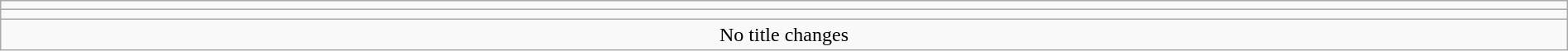<table class="wikitable" style="text-align:center; width:100%;">
<tr>
<td colspan=5></td>
</tr>
<tr>
<td colspan=5><strong></strong></td>
</tr>
<tr>
<td colspan="5">No title changes</td>
</tr>
</table>
